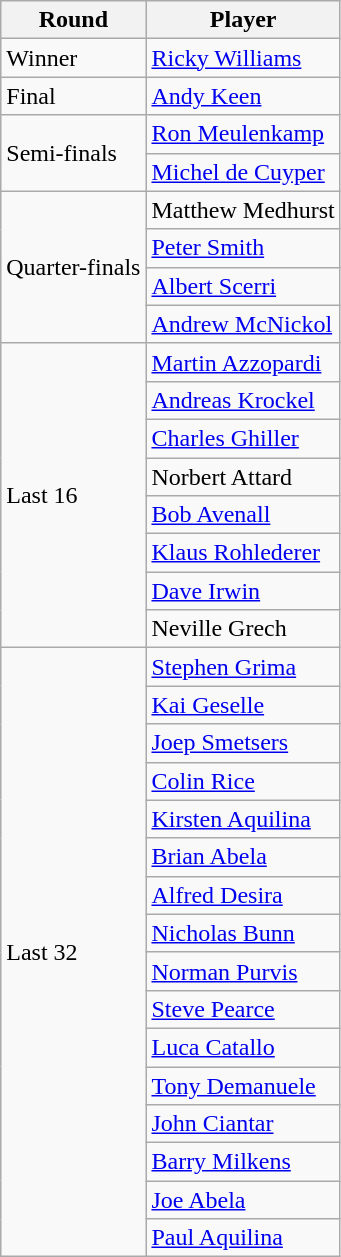<table class="wikitable">
<tr>
<th>Round</th>
<th>Player</th>
</tr>
<tr>
<td rowspan="1">Winner</td>
<td> <a href='#'>Ricky Williams</a></td>
</tr>
<tr>
<td rowspan="1">Final</td>
<td> <a href='#'>Andy Keen</a></td>
</tr>
<tr>
<td rowspan="2">Semi-finals</td>
<td> <a href='#'>Ron Meulenkamp</a></td>
</tr>
<tr>
<td> <a href='#'>Michel de Cuyper</a></td>
</tr>
<tr>
<td rowspan="4">Quarter-finals</td>
<td> Matthew Medhurst</td>
</tr>
<tr>
<td> <a href='#'>Peter Smith</a></td>
</tr>
<tr>
<td> <a href='#'>Albert Scerri</a></td>
</tr>
<tr>
<td> <a href='#'>Andrew McNickol</a></td>
</tr>
<tr>
<td rowspan="8">Last 16</td>
<td> <a href='#'>Martin Azzopardi</a></td>
</tr>
<tr>
<td> <a href='#'>Andreas Krockel</a></td>
</tr>
<tr>
<td> <a href='#'>Charles Ghiller</a></td>
</tr>
<tr>
<td> Norbert Attard</td>
</tr>
<tr>
<td> <a href='#'>Bob Avenall</a></td>
</tr>
<tr>
<td> <a href='#'>Klaus Rohlederer</a></td>
</tr>
<tr>
<td> <a href='#'>Dave Irwin</a></td>
</tr>
<tr>
<td> Neville Grech</td>
</tr>
<tr>
<td rowspan="16">Last 32</td>
<td> <a href='#'>Stephen Grima</a></td>
</tr>
<tr>
<td> <a href='#'>Kai Geselle</a></td>
</tr>
<tr>
<td> <a href='#'>Joep Smetsers</a></td>
</tr>
<tr>
<td> <a href='#'>Colin Rice</a></td>
</tr>
<tr>
<td> <a href='#'>Kirsten Aquilina</a></td>
</tr>
<tr>
<td> <a href='#'>Brian Abela</a></td>
</tr>
<tr>
<td> <a href='#'>Alfred Desira</a></td>
</tr>
<tr>
<td> <a href='#'>Nicholas Bunn</a></td>
</tr>
<tr>
<td> <a href='#'>Norman Purvis</a></td>
</tr>
<tr>
<td> <a href='#'>Steve Pearce</a></td>
</tr>
<tr>
<td> <a href='#'>Luca Catallo</a></td>
</tr>
<tr>
<td> <a href='#'>Tony Demanuele</a></td>
</tr>
<tr>
<td> <a href='#'>John Ciantar</a></td>
</tr>
<tr>
<td> <a href='#'>Barry Milkens</a></td>
</tr>
<tr>
<td> <a href='#'>Joe Abela</a></td>
</tr>
<tr>
<td> <a href='#'>Paul Aquilina</a></td>
</tr>
</table>
